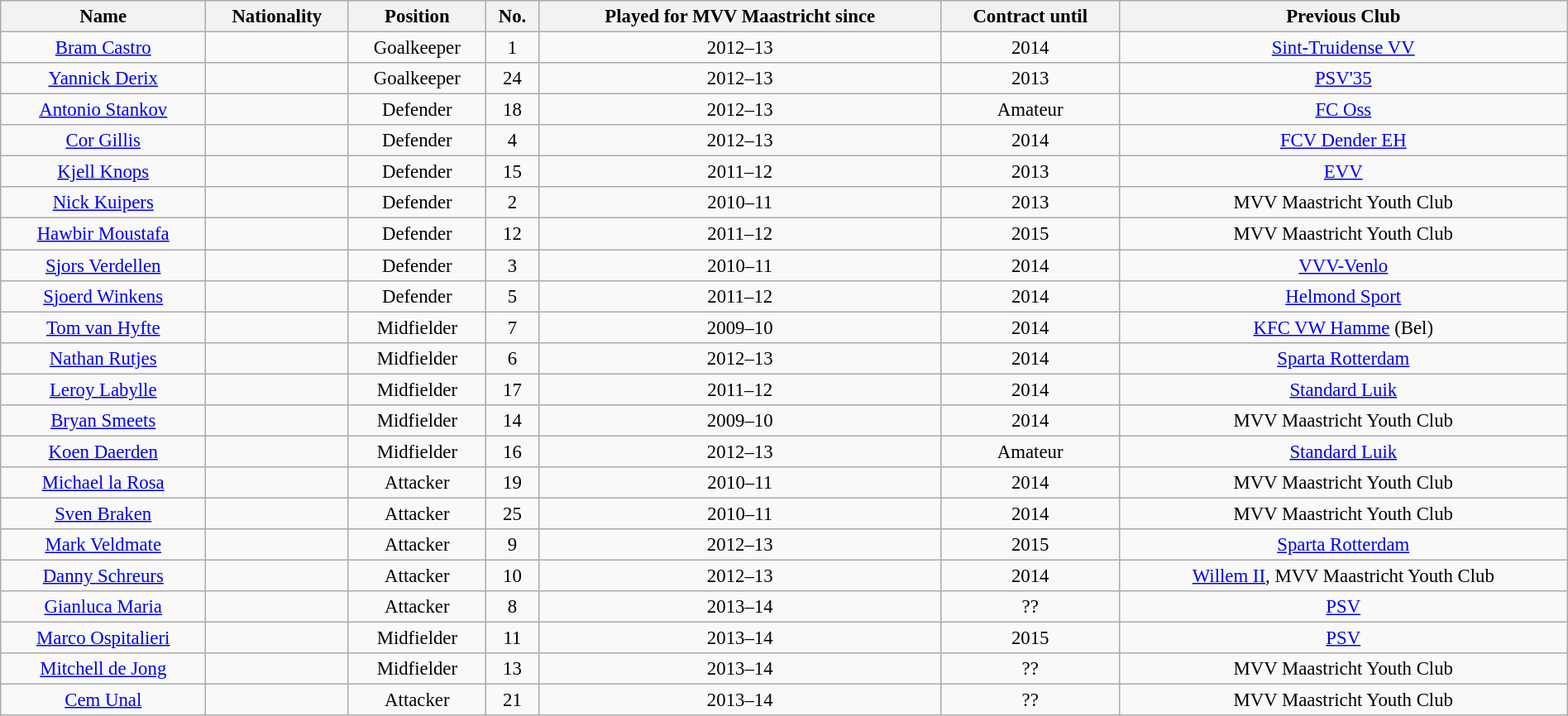<table class="wikitable sortable" style=" text-align:center; font-size:95%;" width="100%">
<tr>
<th>Name</th>
<th>Nationality</th>
<th>Position</th>
<th>No.</th>
<th>Played for MVV Maastricht since</th>
<th>Contract until</th>
<th>Previous Club</th>
</tr>
<tr>
<td><a href='#'>Bram Castro</a></td>
<td></td>
<td>Goalkeeper</td>
<td>1</td>
<td>2012–13</td>
<td>2014</td>
<td><a href='#'>Sint-Truidense VV</a></td>
</tr>
<tr>
<td><a href='#'>Yannick Derix</a></td>
<td></td>
<td>Goalkeeper</td>
<td>24</td>
<td>2012–13</td>
<td>2013</td>
<td><a href='#'>PSV'35</a></td>
</tr>
<tr>
<td><a href='#'>Antonio Stankov</a></td>
<td></td>
<td>Defender</td>
<td>18</td>
<td>2012–13</td>
<td>Amateur</td>
<td><a href='#'>FC Oss</a></td>
</tr>
<tr>
<td><a href='#'>Cor Gillis</a></td>
<td></td>
<td>Defender</td>
<td>4</td>
<td>2012–13</td>
<td>2014</td>
<td><a href='#'>FCV Dender EH</a></td>
</tr>
<tr>
<td><a href='#'>Kjell Knops</a></td>
<td></td>
<td>Defender</td>
<td>15</td>
<td>2011–12</td>
<td>2013</td>
<td><a href='#'>EVV</a></td>
</tr>
<tr>
<td><a href='#'>Nick Kuipers</a></td>
<td></td>
<td>Defender</td>
<td>2</td>
<td>2010–11</td>
<td>2013</td>
<td>MVV Maastricht Youth Club</td>
</tr>
<tr>
<td><a href='#'>Hawbir Moustafa</a></td>
<td></td>
<td>Defender</td>
<td>12</td>
<td>2011–12</td>
<td>2015</td>
<td>MVV Maastricht Youth Club</td>
</tr>
<tr>
<td><a href='#'>Sjors Verdellen</a></td>
<td></td>
<td>Defender</td>
<td>3</td>
<td>2010–11</td>
<td>2014</td>
<td><a href='#'>VVV-Venlo</a></td>
</tr>
<tr>
<td><a href='#'>Sjoerd Winkens</a></td>
<td></td>
<td>Defender</td>
<td>5</td>
<td>2011–12</td>
<td>2014</td>
<td><a href='#'>Helmond Sport</a></td>
</tr>
<tr>
<td><a href='#'>Tom van Hyfte</a></td>
<td></td>
<td>Midfielder</td>
<td>7</td>
<td>2009–10</td>
<td>2014</td>
<td><a href='#'>KFC VW Hamme</a> (Bel)</td>
</tr>
<tr>
<td><a href='#'>Nathan Rutjes</a></td>
<td></td>
<td>Midfielder</td>
<td>6</td>
<td>2012–13</td>
<td>2014</td>
<td><a href='#'>Sparta Rotterdam</a></td>
</tr>
<tr>
<td><a href='#'>Leroy Labylle</a></td>
<td></td>
<td>Midfielder</td>
<td>17</td>
<td>2011–12</td>
<td>2014</td>
<td><a href='#'>Standard Luik</a></td>
</tr>
<tr>
<td><a href='#'>Bryan Smeets</a></td>
<td></td>
<td>Midfielder</td>
<td>14</td>
<td>2009–10</td>
<td>2014</td>
<td>MVV Maastricht Youth Club</td>
</tr>
<tr>
<td><a href='#'>Koen Daerden</a></td>
<td></td>
<td>Midfielder</td>
<td>16</td>
<td>2012–13</td>
<td>Amateur</td>
<td><a href='#'>Standard Luik</a></td>
</tr>
<tr>
<td><a href='#'>Michael la Rosa</a></td>
<td></td>
<td>Attacker</td>
<td>19</td>
<td>2010–11</td>
<td>2014</td>
<td>MVV Maastricht Youth Club</td>
</tr>
<tr>
<td><a href='#'>Sven Braken</a></td>
<td></td>
<td>Attacker</td>
<td>25</td>
<td>2010–11</td>
<td>2014</td>
<td>MVV Maastricht Youth Club</td>
</tr>
<tr>
<td><a href='#'>Mark Veldmate</a></td>
<td></td>
<td>Attacker</td>
<td>9</td>
<td>2012–13</td>
<td>2015</td>
<td><a href='#'>Sparta Rotterdam</a></td>
</tr>
<tr>
<td><a href='#'>Danny Schreurs</a></td>
<td></td>
<td>Attacker</td>
<td>10</td>
<td>2012–13</td>
<td>2014</td>
<td><a href='#'>Willem II</a>, MVV Maastricht Youth Club</td>
</tr>
<tr>
<td><a href='#'>Gianluca Maria</a></td>
<td></td>
<td>Attacker</td>
<td>8</td>
<td>2013–14</td>
<td>??</td>
<td><a href='#'>PSV</a></td>
</tr>
<tr>
<td><a href='#'>Marco Ospitalieri</a></td>
<td></td>
<td>Midfielder</td>
<td>11</td>
<td>2013–14</td>
<td>2015</td>
<td><a href='#'>PSV</a></td>
</tr>
<tr>
<td><a href='#'>Mitchell de Jong</a></td>
<td></td>
<td>Midfielder</td>
<td>13</td>
<td>2013–14</td>
<td>??</td>
<td>MVV Maastricht Youth Club</td>
</tr>
<tr>
<td><a href='#'>Cem Unal</a></td>
<td></td>
<td>Attacker</td>
<td>21</td>
<td>2013–14</td>
<td>??</td>
<td>MVV Maastricht Youth Club</td>
</tr>
</table>
